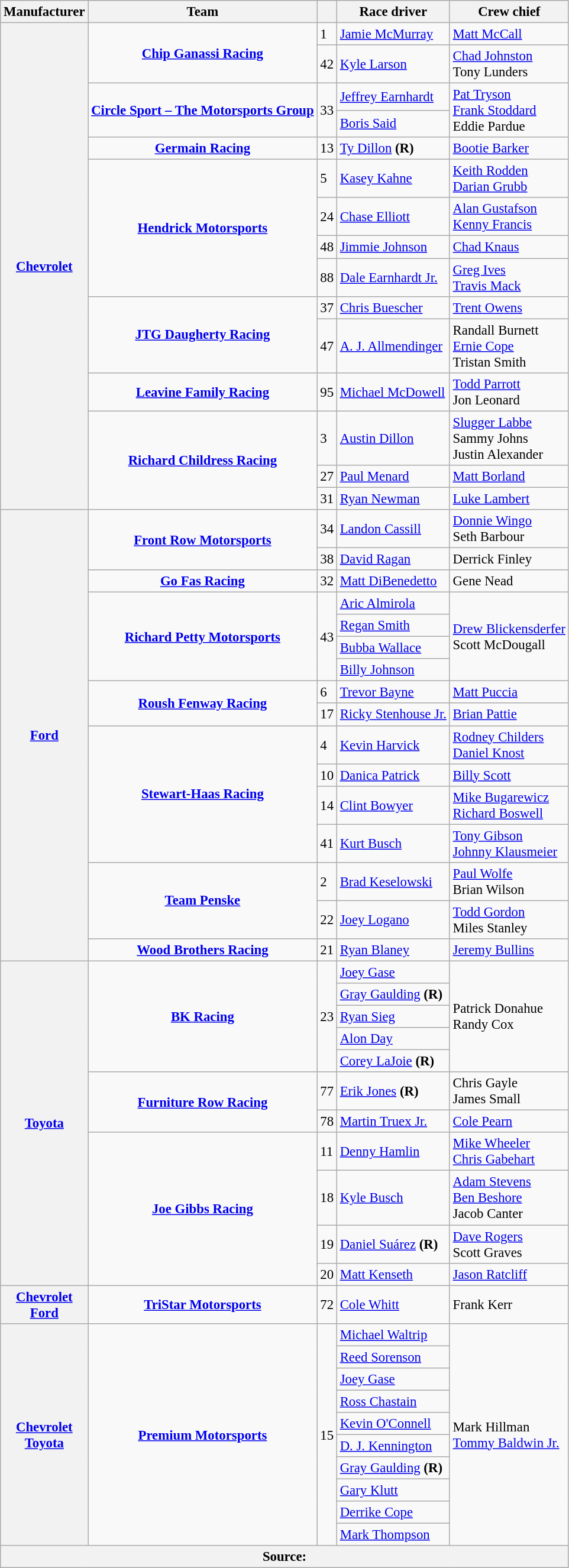<table class="wikitable" style="font-size: 95%;">
<tr>
<th>Manufacturer</th>
<th>Team</th>
<th></th>
<th>Race driver</th>
<th>Crew chief</th>
</tr>
<tr>
<th rowspan="15"><a href='#'>Chevrolet</a></th>
<td rowspan="2" style="text-align:center;"><strong><a href='#'>Chip Ganassi Racing</a></strong></td>
<td>1</td>
<td><a href='#'>Jamie McMurray</a></td>
<td><a href='#'>Matt McCall</a></td>
</tr>
<tr>
<td>42</td>
<td><a href='#'>Kyle Larson</a></td>
<td><a href='#'>Chad Johnston</a> <small></small> <br> Tony Lunders <small></small></td>
</tr>
<tr>
<td rowspan="2" style="text-align:center;"><strong><a href='#'>Circle Sport – The Motorsports Group</a></strong></td>
<td rowspan="2">33</td>
<td><a href='#'>Jeffrey Earnhardt</a> <small></small></td>
<td rowspan="2"><a href='#'>Pat Tryson</a> <small></small> <br> <a href='#'>Frank Stoddard</a> <small></small><br>Eddie Pardue <small></small></td>
</tr>
<tr>
<td><a href='#'>Boris Said</a> <small></small></td>
</tr>
<tr>
<td style="text-align:center;"><strong><a href='#'>Germain Racing</a></strong></td>
<td>13</td>
<td><a href='#'>Ty Dillon</a> <strong>(R)</strong></td>
<td><a href='#'>Bootie Barker</a></td>
</tr>
<tr>
<td rowspan="4" style="text-align:center;"><strong><a href='#'>Hendrick Motorsports</a></strong></td>
<td>5</td>
<td><a href='#'>Kasey Kahne</a></td>
<td><a href='#'>Keith Rodden</a> <small></small> <br> <a href='#'>Darian Grubb</a> <small></small></td>
</tr>
<tr>
<td>24</td>
<td><a href='#'>Chase Elliott</a></td>
<td><a href='#'>Alan Gustafson</a> <small></small> <br> <a href='#'>Kenny Francis</a> <small></small></td>
</tr>
<tr>
<td>48</td>
<td><a href='#'>Jimmie Johnson</a></td>
<td><a href='#'>Chad Knaus</a></td>
</tr>
<tr>
<td>88</td>
<td><a href='#'>Dale Earnhardt Jr.</a></td>
<td><a href='#'>Greg Ives</a> <small></small> <br> <a href='#'>Travis Mack</a> <small></small></td>
</tr>
<tr>
<td rowspan="2" style="text-align:center;"><strong><a href='#'>JTG Daugherty Racing</a></strong></td>
<td>37</td>
<td><a href='#'>Chris Buescher</a></td>
<td><a href='#'>Trent Owens</a></td>
</tr>
<tr>
<td>47</td>
<td><a href='#'>A. J. Allmendinger</a></td>
<td>Randall Burnett <small></small> <br> <a href='#'>Ernie Cope</a> <small></small> <br> Tristan Smith <small></small></td>
</tr>
<tr>
<td style="text-align:center;"><strong><a href='#'>Leavine Family Racing</a></strong></td>
<td>95</td>
<td><a href='#'>Michael McDowell</a></td>
<td><a href='#'>Todd Parrott</a> <small></small> <br> Jon Leonard <small></small></td>
</tr>
<tr>
<td rowspan="3" style="text-align:center;"><strong><a href='#'>Richard Childress Racing</a></strong></td>
<td>3</td>
<td><a href='#'>Austin Dillon</a></td>
<td><a href='#'>Slugger Labbe</a> <small></small> <br> Sammy Johns <small></small> <br> Justin Alexander <small></small></td>
</tr>
<tr>
<td>27</td>
<td><a href='#'>Paul Menard</a></td>
<td><a href='#'>Matt Borland</a></td>
</tr>
<tr>
<td>31</td>
<td><a href='#'>Ryan Newman</a></td>
<td><a href='#'>Luke Lambert</a></td>
</tr>
<tr>
<th rowspan="16"><a href='#'>Ford</a></th>
<td rowspan="2" style="text-align:center;"><strong><a href='#'>Front Row Motorsports</a></strong></td>
<td>34</td>
<td><a href='#'>Landon Cassill</a></td>
<td><a href='#'>Donnie Wingo</a> <small></small> <br> Seth Barbour <small></small></td>
</tr>
<tr>
<td>38</td>
<td><a href='#'>David Ragan</a></td>
<td>Derrick Finley</td>
</tr>
<tr>
<td style="text-align:center;"><strong><a href='#'>Go Fas Racing</a></strong></td>
<td>32</td>
<td><a href='#'>Matt DiBenedetto</a></td>
<td>Gene Nead</td>
</tr>
<tr>
<td rowspan="4" style="text-align:center;"><strong><a href='#'>Richard Petty Motorsports</a></strong></td>
<td rowspan="4">43</td>
<td><a href='#'>Aric Almirola</a> <small></small></td>
<td rowspan="4"><a href='#'>Drew Blickensderfer</a> <small></small> <br>Scott McDougall <small></small></td>
</tr>
<tr>
<td><a href='#'>Regan Smith</a> <small></small></td>
</tr>
<tr>
<td><a href='#'>Bubba Wallace</a> <small></small></td>
</tr>
<tr>
<td><a href='#'>Billy Johnson</a> <small></small></td>
</tr>
<tr>
<td rowspan="2" style="text-align:center;"><strong><a href='#'>Roush Fenway Racing</a></strong></td>
<td>6</td>
<td><a href='#'>Trevor Bayne</a></td>
<td><a href='#'>Matt Puccia</a></td>
</tr>
<tr>
<td>17</td>
<td><a href='#'>Ricky Stenhouse Jr.</a></td>
<td><a href='#'>Brian Pattie</a></td>
</tr>
<tr>
<td rowspan="4"  style="text-align:center;"><strong><a href='#'>Stewart-Haas Racing</a></strong></td>
<td>4</td>
<td><a href='#'>Kevin Harvick</a></td>
<td><a href='#'>Rodney Childers</a> <small></small> <br> <a href='#'>Daniel Knost</a> <small></small></td>
</tr>
<tr>
<td>10</td>
<td><a href='#'>Danica Patrick</a></td>
<td><a href='#'>Billy Scott</a></td>
</tr>
<tr>
<td>14</td>
<td><a href='#'>Clint Bowyer</a></td>
<td><a href='#'>Mike Bugarewicz</a> <small></small> <br> <a href='#'>Richard Boswell</a> <small></small></td>
</tr>
<tr>
<td>41</td>
<td><a href='#'>Kurt Busch</a></td>
<td><a href='#'>Tony Gibson</a> <small></small> <br> <a href='#'>Johnny Klausmeier</a> <small></small></td>
</tr>
<tr>
<td rowspan="2" style="text-align:center;"><strong><a href='#'>Team Penske</a></strong></td>
<td>2</td>
<td><a href='#'>Brad Keselowski</a></td>
<td><a href='#'>Paul Wolfe</a> <small></small> <br>Brian Wilson <small></small></td>
</tr>
<tr>
<td>22</td>
<td><a href='#'>Joey Logano</a></td>
<td><a href='#'>Todd Gordon</a> <small></small> <br>Miles Stanley <small></small></td>
</tr>
<tr>
<td style="text-align:center;"><strong><a href='#'>Wood Brothers Racing</a></strong></td>
<td>21</td>
<td><a href='#'>Ryan Blaney</a></td>
<td><a href='#'>Jeremy Bullins</a></td>
</tr>
<tr>
<th rowspan="11"><a href='#'>Toyota</a></th>
<td rowspan="5" style="text-align:center;"><strong><a href='#'>BK Racing</a></strong></td>
<td rowspan=5>23</td>
<td><a href='#'>Joey Gase</a> <small></small></td>
<td rowspan=5>Patrick Donahue <small></small><br>Randy Cox <small></small></td>
</tr>
<tr>
<td><a href='#'>Gray Gaulding</a> <strong>(R)</strong> <small></small></td>
</tr>
<tr>
<td><a href='#'>Ryan Sieg</a> <small></small></td>
</tr>
<tr>
<td><a href='#'>Alon Day</a> <small></small></td>
</tr>
<tr>
<td><a href='#'>Corey LaJoie</a> <strong>(R)</strong> <small></small></td>
</tr>
<tr>
<td rowspan="2" style="text-align:center;"><strong><a href='#'>Furniture Row Racing</a></strong></td>
<td>77</td>
<td><a href='#'>Erik Jones</a> <strong>(R)</strong></td>
<td>Chris Gayle <small></small> <br>James Small <small></small></td>
</tr>
<tr>
<td>78</td>
<td><a href='#'>Martin Truex Jr.</a></td>
<td><a href='#'>Cole Pearn</a></td>
</tr>
<tr>
<td rowspan="4" style="text-align:center;"><strong><a href='#'>Joe Gibbs Racing</a></strong></td>
<td>11</td>
<td><a href='#'>Denny Hamlin</a></td>
<td><a href='#'>Mike Wheeler</a> <small></small> <br> <a href='#'>Chris Gabehart</a> <small></small></td>
</tr>
<tr>
<td>18</td>
<td><a href='#'>Kyle Busch</a></td>
<td><a href='#'>Adam Stevens</a> <small></small> <br> <a href='#'>Ben Beshore</a> <small></small> <br> Jacob Canter <small></small></td>
</tr>
<tr>
<td>19</td>
<td><a href='#'>Daniel Suárez</a> <strong>(R)</strong></td>
<td><a href='#'>Dave Rogers</a> <small></small> <br> Scott Graves <small></small></td>
</tr>
<tr>
<td>20</td>
<td><a href='#'>Matt Kenseth</a></td>
<td><a href='#'>Jason Ratcliff</a></td>
</tr>
<tr>
<th><a href='#'>Chevrolet</a> <small></small><br><a href='#'>Ford</a> <small></small></th>
<td style="text-align:center;"><strong><a href='#'>TriStar Motorsports</a></strong></td>
<td>72</td>
<td><a href='#'>Cole Whitt</a></td>
<td>Frank Kerr</td>
</tr>
<tr>
<th rowspan="10"><a href='#'>Chevrolet</a> <small></small><br><a href='#'>Toyota</a> <small></small></th>
<td rowspan="10" style="text-align:center;"><strong><a href='#'>Premium Motorsports</a></strong></td>
<td rowspan=10>15</td>
<td><a href='#'>Michael Waltrip</a> <small></small></td>
<td rowspan=10>Mark Hillman <small></small> <br><a href='#'>Tommy Baldwin Jr.</a> <small></small></td>
</tr>
<tr>
<td><a href='#'>Reed Sorenson</a> <small></small></td>
</tr>
<tr>
<td><a href='#'>Joey Gase</a> <small></small></td>
</tr>
<tr>
<td><a href='#'>Ross Chastain</a> <small></small></td>
</tr>
<tr>
<td><a href='#'>Kevin O'Connell</a> <small></small></td>
</tr>
<tr>
<td><a href='#'>D. J. Kennington</a> <small></small></td>
</tr>
<tr>
<td><a href='#'>Gray Gaulding</a> <strong>(R)</strong> <small></small></td>
</tr>
<tr>
<td><a href='#'>Gary Klutt</a> <small></small></td>
</tr>
<tr>
<td><a href='#'>Derrike Cope</a> <small></small></td>
</tr>
<tr>
<td><a href='#'>Mark Thompson</a> <small></small></td>
</tr>
<tr>
<th colspan="5">Source:</th>
</tr>
</table>
